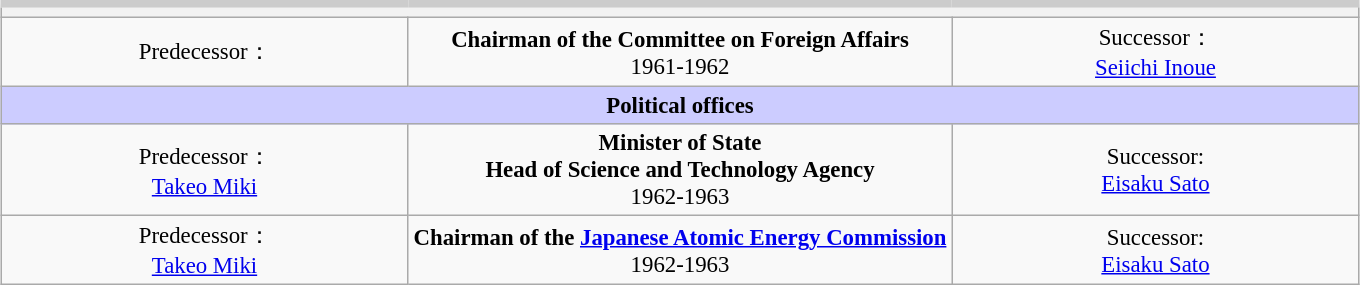<table class="wikitable succession-box" id="168" style="margin:0.5em auto; font-size:95%;clear:both;">
<tr>
<th colspan="3" id="171" style="border-top: 5px solid #ccc"></th>
</tr>
<tr id="173" style="text-align:center">
<td id="174" style="width:30%">Predecessor：<br></td>
<td id="177" style="text-align:center; width:40%"><strong>Chairman of the Committee on Foreign Affairs</strong><br>1961-1962</td>
<td id="179" style="width:30%; text-align:center">Successor：<br><a href='#'>Seiichi Inoue</a></td>
</tr>
<tr id="182">
<th colspan="3" id="183" style="background-color: #ccccff;">Political offices</th>
</tr>
<tr id="185" style="text-align:center">
<td id="186" style="width:30%">Predecessor：<br><a href='#'>Takeo Miki</a></td>
<td id="189" style="text-align:center; width:40%"><strong>Minister of State<br>Head of Science and Technology Agency</strong><br>1962-1963</td>
<td id="192" style="width:30%; text-align:center">Successor:<br><a href='#'>Eisaku Sato</a></td>
</tr>
<tr id="195" style="text-align:center">
<td id="196" style="width:30%">Predecessor：<br><a href='#'>Takeo Miki</a></td>
<td id="199" style="text-align:center; width:40%"><strong>Chairman of the <a href='#'>Japanese Atomic Energy Commission</a></strong><br>1962-1963</td>
<td id="202" style="width:30%; text-align:center">Successor:<br><a href='#'>Eisaku Sato</a></td>
</tr>
</table>
